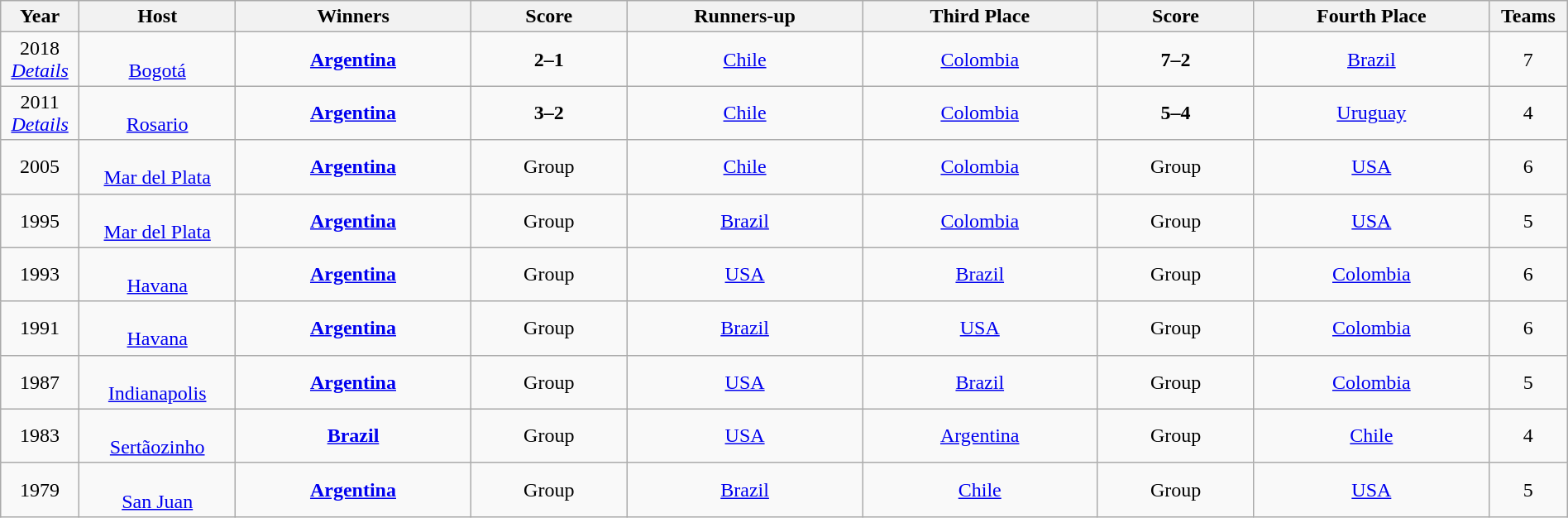<table class="wikitable" style="text-align:center; width:100%">
<tr>
<th width=5%>Year</th>
<th width=10%>Host</th>
<th width=15%>Winners</th>
<th width=10%>Score</th>
<th width=15%>Runners-up</th>
<th width=15%>Third Place</th>
<th width=10%>Score</th>
<th width=15%>Fourth Place</th>
<th width=5%>Teams</th>
</tr>
<tr>
<td>2018 <em><a href='#'>Details</a></em></td>
<td><br><a href='#'>Bogotá</a></td>
<td><strong> <a href='#'>Argentina</a></strong></td>
<td><strong>2–1</strong></td>
<td> <a href='#'>Chile</a></td>
<td> <a href='#'>Colombia</a></td>
<td><strong>7–2</strong></td>
<td> <a href='#'>Brazil</a></td>
<td>7</td>
</tr>
<tr>
<td>2011 <em><a href='#'>Details</a></em></td>
<td><br><a href='#'>Rosario</a></td>
<td><strong> <a href='#'>Argentina</a></strong></td>
<td><strong>3–2</strong></td>
<td> <a href='#'>Chile</a></td>
<td> <a href='#'>Colombia</a></td>
<td><strong>5–4</strong></td>
<td> <a href='#'>Uruguay</a></td>
<td>4</td>
</tr>
<tr>
<td>2005</td>
<td><br><a href='#'>Mar del Plata</a></td>
<td><strong> <a href='#'>Argentina</a></strong></td>
<td>Group</td>
<td> <a href='#'>Chile</a></td>
<td> <a href='#'>Colombia</a></td>
<td>Group</td>
<td> <a href='#'>USA</a></td>
<td>6</td>
</tr>
<tr>
<td>1995</td>
<td><br><a href='#'>Mar del Plata</a></td>
<td><strong> <a href='#'>Argentina</a></strong></td>
<td>Group</td>
<td> <a href='#'>Brazil</a></td>
<td> <a href='#'>Colombia</a></td>
<td>Group</td>
<td> <a href='#'>USA</a></td>
<td>5</td>
</tr>
<tr>
<td>1993</td>
<td><br><a href='#'>Havana</a></td>
<td><strong> <a href='#'>Argentina</a></strong></td>
<td>Group</td>
<td> <a href='#'>USA</a></td>
<td> <a href='#'>Brazil</a></td>
<td>Group</td>
<td> <a href='#'>Colombia</a></td>
<td>6</td>
</tr>
<tr>
<td>1991</td>
<td><br><a href='#'>Havana</a></td>
<td><strong> <a href='#'>Argentina</a></strong></td>
<td>Group</td>
<td> <a href='#'>Brazil</a></td>
<td> <a href='#'>USA</a></td>
<td>Group</td>
<td> <a href='#'>Colombia</a></td>
<td>6</td>
</tr>
<tr>
<td>1987</td>
<td><br><a href='#'>Indianapolis</a></td>
<td><strong> <a href='#'>Argentina</a></strong></td>
<td>Group</td>
<td> <a href='#'>USA</a></td>
<td> <a href='#'>Brazil</a></td>
<td>Group</td>
<td> <a href='#'>Colombia</a></td>
<td>5</td>
</tr>
<tr>
<td>1983</td>
<td><br><a href='#'>Sertãozinho</a></td>
<td><strong> <a href='#'>Brazil</a></strong></td>
<td>Group</td>
<td> <a href='#'>USA</a></td>
<td> <a href='#'>Argentina</a></td>
<td>Group</td>
<td> <a href='#'>Chile</a></td>
<td>4</td>
</tr>
<tr>
<td>1979</td>
<td><br><a href='#'>San Juan</a></td>
<td><strong> <a href='#'>Argentina</a></strong></td>
<td>Group</td>
<td> <a href='#'>Brazil</a></td>
<td> <a href='#'>Chile</a></td>
<td>Group</td>
<td> <a href='#'>USA</a></td>
<td>5</td>
</tr>
</table>
